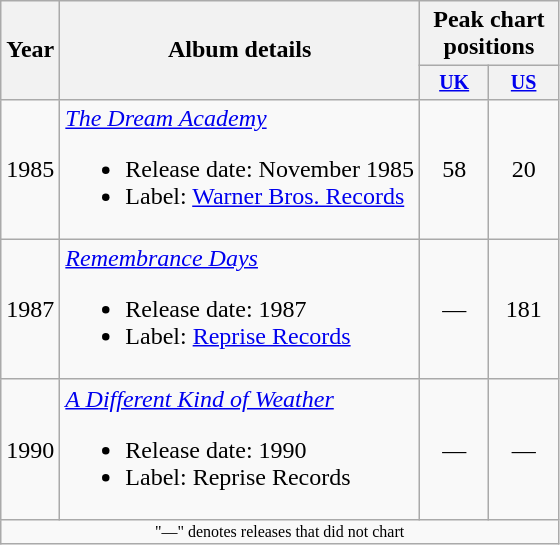<table class="wikitable" style="text-align:center;">
<tr>
<th rowspan="2">Year</th>
<th rowspan="2">Album details</th>
<th colspan="2">Peak chart<br>positions</th>
</tr>
<tr style="font-size:smaller;">
<th style="width:40px;"><a href='#'>UK</a><br></th>
<th style="width:40px;"><a href='#'>US</a><br></th>
</tr>
<tr>
<td>1985</td>
<td style="text-align:left;"><em><a href='#'>The Dream Academy</a></em><br><ul><li>Release date: November 1985</li><li>Label: <a href='#'>Warner Bros. Records</a></li></ul></td>
<td>58</td>
<td>20</td>
</tr>
<tr>
<td>1987</td>
<td style="text-align:left;"><em><a href='#'>Remembrance Days</a></em><br><ul><li>Release date: 1987</li><li>Label: <a href='#'>Reprise Records</a></li></ul></td>
<td>—</td>
<td>181</td>
</tr>
<tr>
<td>1990</td>
<td style="text-align:left;"><em><a href='#'>A Different Kind of Weather</a></em><br><ul><li>Release date: 1990</li><li>Label: Reprise Records</li></ul></td>
<td>—</td>
<td>—</td>
</tr>
<tr>
<td colspan="10" style="font-size:8pt">"—" denotes releases that did not chart</td>
</tr>
</table>
